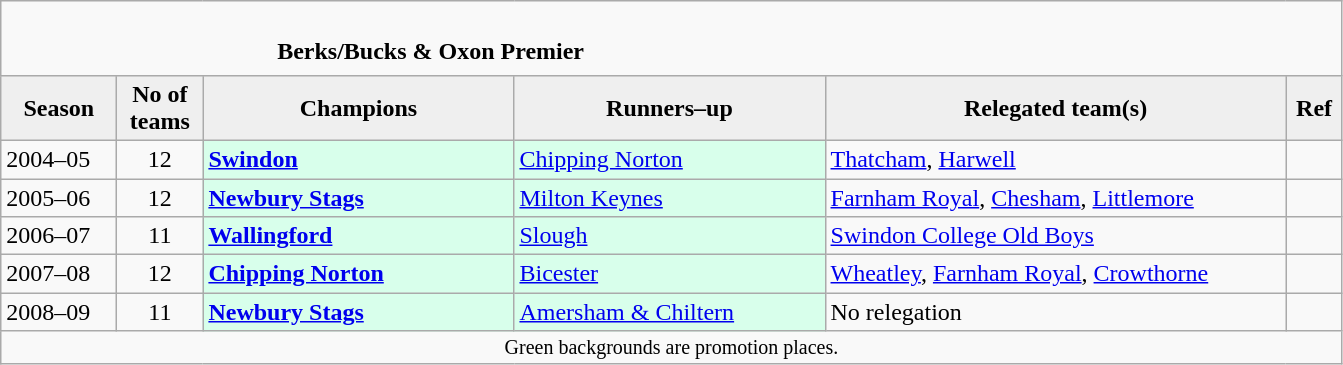<table class="wikitable" style="text-align: left;">
<tr>
<td colspan="11" cellpadding="0" cellspacing="0"><br><table border="0" style="width:100%;" cellpadding="0" cellspacing="0">
<tr>
<td style="width:20%; border:0;"></td>
<td style="border:0;"><strong>Berks/Bucks & Oxon Premier</strong></td>
<td style="width:20%; border:0;"></td>
</tr>
</table>
</td>
</tr>
<tr>
<th style="background:#efefef; width:70px;">Season</th>
<th style="background:#efefef; width:50px;">No of teams</th>
<th style="background:#efefef; width:200px;">Champions</th>
<th style="background:#efefef; width:200px;">Runners–up</th>
<th style="background:#efefef; width:300px;">Relegated team(s)</th>
<th style="background:#efefef; width:30px;">Ref</th>
</tr>
<tr align=left>
<td>2004–05</td>
<td style="text-align: center;">12</td>
<td style="background:#d8ffeb;"><strong><a href='#'>Swindon</a></strong></td>
<td style="background:#d8ffeb;"><a href='#'>Chipping Norton</a></td>
<td><a href='#'>Thatcham</a>, <a href='#'>Harwell</a></td>
<td></td>
</tr>
<tr>
<td>2005–06</td>
<td style="text-align: center;">12</td>
<td style="background:#d8ffeb;"><strong><a href='#'>Newbury Stags</a></strong></td>
<td style="background:#d8ffeb;"><a href='#'>Milton Keynes</a></td>
<td><a href='#'>Farnham Royal</a>, <a href='#'>Chesham</a>, <a href='#'>Littlemore</a></td>
<td></td>
</tr>
<tr>
<td>2006–07</td>
<td style="text-align: center;">11</td>
<td style="background:#d8ffeb;"><strong><a href='#'>Wallingford</a></strong></td>
<td style="background:#d8ffeb;"><a href='#'>Slough</a></td>
<td><a href='#'>Swindon College Old Boys</a></td>
<td></td>
</tr>
<tr>
<td>2007–08</td>
<td style="text-align: center;">12</td>
<td style="background:#d8ffeb;"><strong><a href='#'>Chipping Norton</a></strong></td>
<td style="background:#d8ffeb;"><a href='#'>Bicester</a></td>
<td><a href='#'>Wheatley</a>, <a href='#'>Farnham Royal</a>, <a href='#'>Crowthorne</a></td>
<td></td>
</tr>
<tr>
<td>2008–09</td>
<td style="text-align: center;">11</td>
<td style="background:#d8ffeb;"><strong><a href='#'>Newbury Stags</a></strong></td>
<td style="background:#d8ffeb;"><a href='#'>Amersham & Chiltern</a></td>
<td>No relegation</td>
<td></td>
</tr>
<tr>
<td colspan="15"  style="border:0; font-size:smaller; text-align:center;">Green backgrounds are promotion places.</td>
</tr>
</table>
